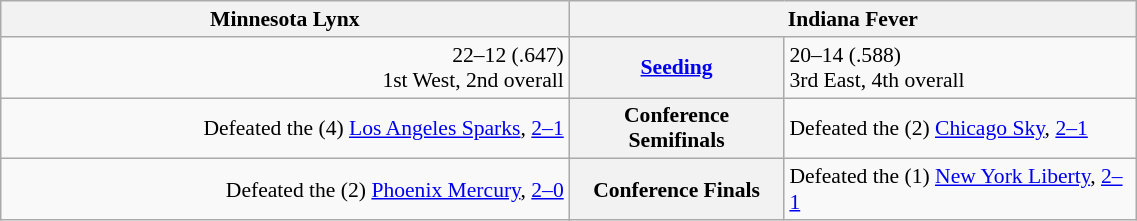<table class="wikitable" style="width: 60%; font-size:90%;">
<tr valign=top>
<th colspan=2 width=45%>Minnesota Lynx</th>
<th colspan=2 width=45%>Indiana Fever</th>
</tr>
<tr>
<td align=right>22–12 (.647)<br> 1st West, 2nd overall</td>
<th colspan=2><a href='#'>Seeding</a></th>
<td align=left>20–14 (.588)<br> 3rd East, 4th overall</td>
</tr>
<tr>
<td align=right>Defeated the (4) <a href='#'>Los Angeles Sparks</a>, <a href='#'>2–1</a></td>
<th colspan=2>Conference Semifinals</th>
<td align=left>Defeated the (2) <a href='#'>Chicago Sky</a>, <a href='#'>2–1</a></td>
</tr>
<tr>
<td align=right>Defeated the (2) <a href='#'>Phoenix Mercury</a>, <a href='#'>2–0</a></td>
<th colspan=2>Conference Finals</th>
<td align=left>Defeated the (1) <a href='#'>New York Liberty</a>, <a href='#'>2–1</a></td>
</tr>
</table>
